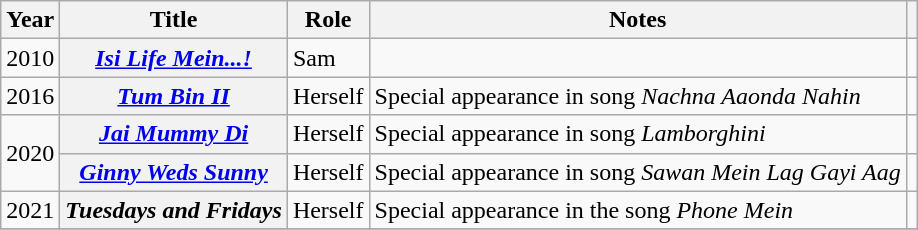<table class="wikitable plainrowheaders sortable">
<tr>
<th scope=col>Year</th>
<th scope="col">Title</th>
<th scope="col">Role</th>
<th scope="col">Notes</th>
<th class="unsortable"></th>
</tr>
<tr>
<td>2010</td>
<th scope="row"><em><a href='#'>Isi Life Mein...!</a></em></th>
<td>Sam</td>
<td></td>
<td style="text-align:center;"></td>
</tr>
<tr>
<td>2016</td>
<th scope="row"><em><a href='#'>Tum Bin II</a></em></th>
<td>Herself</td>
<td>Special appearance in song <em>Nachna Aaonda Nahin</em></td>
<td style="text-align:center;"></td>
</tr>
<tr>
<td rowspan="2">2020</td>
<th scope="row"><em><a href='#'>Jai Mummy Di</a></em></th>
<td>Herself</td>
<td>Special appearance in song <em>Lamborghini</em></td>
<td></td>
</tr>
<tr>
<th scope="row"><em><a href='#'>Ginny Weds Sunny</a></em></th>
<td>Herself</td>
<td>Special appearance in song <em>Sawan Mein Lag Gayi Aag</em></td>
<td></td>
</tr>
<tr>
<td>2021</td>
<th scope="row"><em>Tuesdays and Fridays</em></th>
<td>Herself</td>
<td>Special appearance in the song <em>Phone Mein</em></td>
<td></td>
</tr>
<tr>
</tr>
</table>
